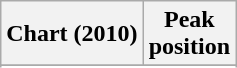<table class="wikitable sortable plainrowheaders" style="text-align:center">
<tr>
<th scope="col">Chart (2010)</th>
<th scope="col">Peak<br>position</th>
</tr>
<tr>
</tr>
<tr>
</tr>
<tr>
</tr>
</table>
